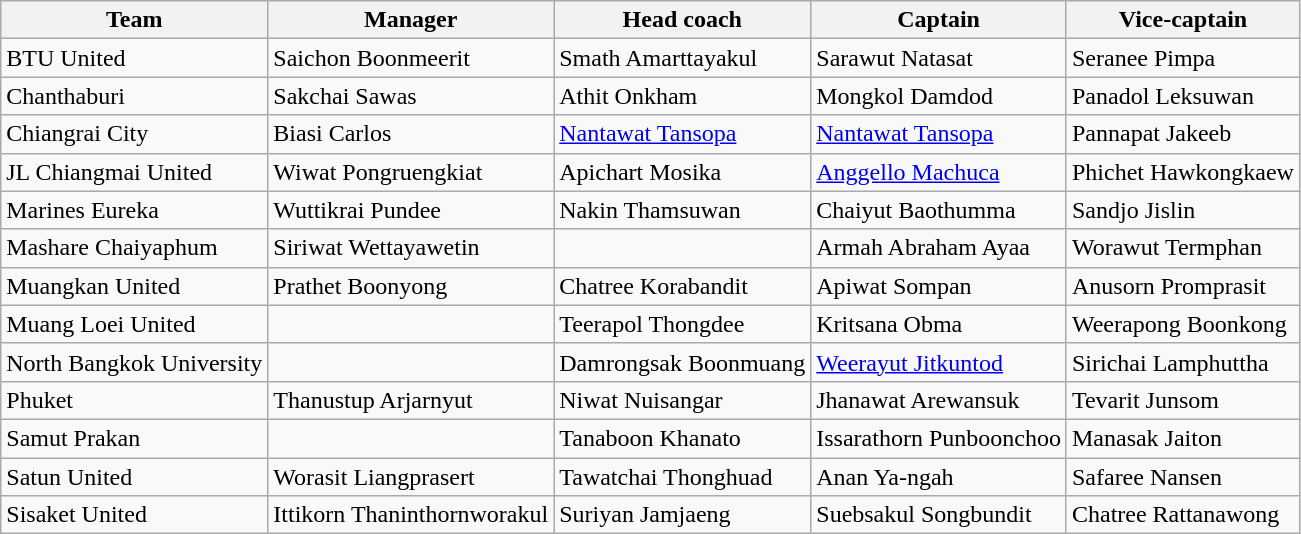<table class="wikitable sortable" style="text-align: left;">
<tr>
<th>Team</th>
<th>Manager</th>
<th>Head coach</th>
<th>Captain</th>
<th>Vice-captain</th>
</tr>
<tr>
<td>BTU United</td>
<td> Saichon Boonmeerit</td>
<td> Smath Amarttayakul</td>
<td> Sarawut Natasat</td>
<td> Seranee Pimpa</td>
</tr>
<tr>
<td>Chanthaburi</td>
<td> Sakchai Sawas</td>
<td> Athit Onkham</td>
<td> Mongkol Damdod</td>
<td> Panadol Leksuwan</td>
</tr>
<tr>
<td>Chiangrai City</td>
<td> Biasi Carlos</td>
<td> <a href='#'>Nantawat Tansopa</a></td>
<td> <a href='#'>Nantawat Tansopa</a></td>
<td> Pannapat Jakeeb</td>
</tr>
<tr>
<td>JL Chiangmai United</td>
<td> Wiwat Pongruengkiat</td>
<td> Apichart Mosika</td>
<td> <a href='#'>Anggello Machuca</a></td>
<td> Phichet Hawkongkaew</td>
</tr>
<tr>
<td>Marines Eureka</td>
<td> Wuttikrai Pundee</td>
<td> Nakin Thamsuwan</td>
<td> Chaiyut Baothumma</td>
<td> Sandjo Jislin</td>
</tr>
<tr>
<td>Mashare Chaiyaphum</td>
<td> Siriwat Wettayawetin</td>
<td></td>
<td> Armah Abraham Ayaa</td>
<td> Worawut Termphan</td>
</tr>
<tr>
<td>Muangkan United</td>
<td> Prathet Boonyong</td>
<td> Chatree Korabandit</td>
<td> Apiwat Sompan</td>
<td> Anusorn Promprasit</td>
</tr>
<tr>
<td>Muang Loei United</td>
<td></td>
<td> Teerapol Thongdee</td>
<td> Kritsana Obma</td>
<td> Weerapong Boonkong</td>
</tr>
<tr>
<td>North Bangkok University</td>
<td></td>
<td> Damrongsak Boonmuang</td>
<td> <a href='#'>Weerayut Jitkuntod</a></td>
<td> Sirichai Lamphuttha</td>
</tr>
<tr>
<td>Phuket</td>
<td> Thanustup Arjarnyut</td>
<td> Niwat Nuisangar</td>
<td> Jhanawat Arewansuk</td>
<td> Tevarit Junsom</td>
</tr>
<tr>
<td>Samut Prakan</td>
<td></td>
<td> Tanaboon Khanato</td>
<td> Issarathorn Punboonchoo</td>
<td> Manasak Jaiton</td>
</tr>
<tr>
<td>Satun United</td>
<td> Worasit Liangprasert</td>
<td> Tawatchai Thonghuad</td>
<td> Anan Ya-ngah</td>
<td> Safaree Nansen</td>
</tr>
<tr>
<td>Sisaket United</td>
<td> Ittikorn Thaninthornworakul</td>
<td> Suriyan Jamjaeng</td>
<td> Suebsakul Songbundit</td>
<td> Chatree Rattanawong</td>
</tr>
</table>
